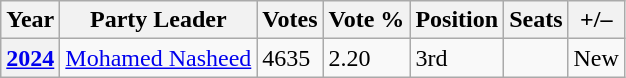<table class="wikitable">
<tr>
<th>Year</th>
<th>Party Leader</th>
<th>Votes</th>
<th>Vote %</th>
<th>Position</th>
<th>Seats</th>
<th>+/–</th>
</tr>
<tr>
<th><a href='#'>2024</a></th>
<td><a href='#'>Mohamed Nasheed</a></td>
<td>4635</td>
<td>2.20</td>
<td> 3rd</td>
<td></td>
<td>New</td>
</tr>
</table>
